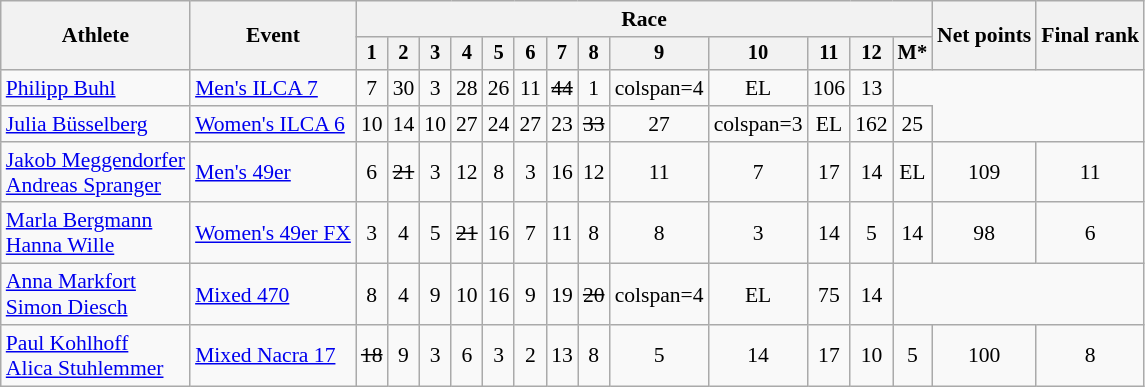<table class="wikitable" style="font-size:90%">
<tr>
<th rowspan="2">Athlete</th>
<th rowspan="2">Event</th>
<th colspan=13>Race</th>
<th rowspan=2>Net points</th>
<th rowspan=2>Final rank</th>
</tr>
<tr style="font-size:95%">
<th>1</th>
<th>2</th>
<th>3</th>
<th>4</th>
<th>5</th>
<th>6</th>
<th>7</th>
<th>8</th>
<th>9</th>
<th>10</th>
<th>11</th>
<th>12</th>
<th>M*</th>
</tr>
<tr align=center>
<td align=left><a href='#'>Philipp Buhl</a></td>
<td align=left><a href='#'>Men's ILCA 7</a></td>
<td>7</td>
<td>30</td>
<td>3</td>
<td>28</td>
<td>26</td>
<td>11</td>
<td><s>44<br></s></td>
<td>1</td>
<td>colspan=4 </td>
<td>EL</td>
<td>106</td>
<td>13</td>
</tr>
<tr align=center>
<td align=left><a href='#'>Julia Büsselberg</a></td>
<td align=left><a href='#'>Women's ILCA 6</a></td>
<td>10</td>
<td>14</td>
<td>10</td>
<td>27</td>
<td>24</td>
<td>27</td>
<td>23</td>
<td><s>33</s></td>
<td>27</td>
<td>colspan=3 </td>
<td>EL</td>
<td>162</td>
<td>25</td>
</tr>
<tr align=center>
<td align=left><a href='#'>Jakob Meggendorfer</a> <br> <a href='#'>Andreas Spranger</a></td>
<td align=left><a href='#'>Men's 49er</a></td>
<td>6</td>
<td><s>21<br></s></td>
<td>3</td>
<td>12</td>
<td>8</td>
<td>3</td>
<td>16</td>
<td>12</td>
<td>11</td>
<td>7</td>
<td>17</td>
<td>14</td>
<td>EL</td>
<td>109</td>
<td>11</td>
</tr>
<tr align=center>
<td align=left><a href='#'>Marla Bergmann</a> <br> <a href='#'>Hanna Wille</a></td>
<td align=left><a href='#'>Women's 49er FX</a></td>
<td>3</td>
<td>4</td>
<td>5</td>
<td><s>21<br></s></td>
<td>16</td>
<td>7</td>
<td>11</td>
<td>8</td>
<td>8</td>
<td>3</td>
<td>14</td>
<td>5</td>
<td>14</td>
<td>98</td>
<td>6</td>
</tr>
<tr align=center>
<td align=left><a href='#'>Anna Markfort</a><br> <a href='#'>Simon Diesch</a></td>
<td align=left><a href='#'>Mixed 470</a></td>
<td>8</td>
<td>4</td>
<td>9</td>
<td>10</td>
<td>16</td>
<td>9</td>
<td>19</td>
<td><s>20<br></s></td>
<td>colspan=4 </td>
<td>EL</td>
<td>75</td>
<td>14</td>
</tr>
<tr align=center>
<td align=left><a href='#'>Paul Kohlhoff</a> <br> <a href='#'>Alica Stuhlemmer</a></td>
<td align=left><a href='#'>Mixed Nacra 17</a></td>
<td><s>18</s></td>
<td>9</td>
<td>3</td>
<td>6</td>
<td>3</td>
<td>2</td>
<td>13</td>
<td>8</td>
<td>5</td>
<td>14</td>
<td>17</td>
<td>10</td>
<td>5</td>
<td>100</td>
<td>8</td>
</tr>
</table>
